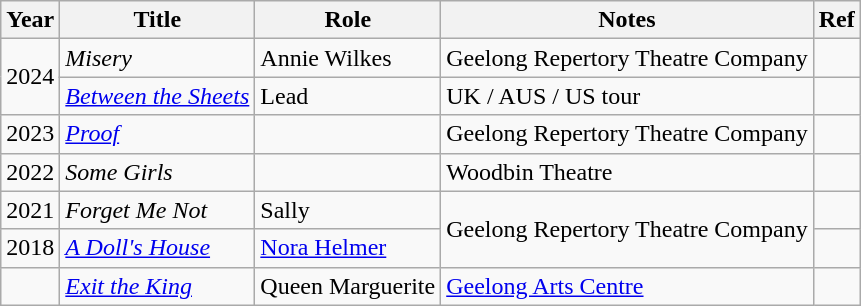<table class="wikitable sortable">
<tr>
<th>Year</th>
<th>Title</th>
<th>Role</th>
<th>Notes</th>
<th>Ref</th>
</tr>
<tr>
<td rowspan="2">2024</td>
<td><em>Misery</em></td>
<td>Annie Wilkes</td>
<td>Geelong Repertory Theatre Company</td>
<td></td>
</tr>
<tr>
<td><em><a href='#'>Between the Sheets</a></em></td>
<td>Lead</td>
<td>UK / AUS / US tour</td>
<td></td>
</tr>
<tr>
<td>2023</td>
<td><em><a href='#'>Proof</a></em></td>
<td></td>
<td>Geelong Repertory Theatre Company</td>
<td></td>
</tr>
<tr>
<td>2022</td>
<td><em>Some Girls</em></td>
<td></td>
<td>Woodbin Theatre</td>
<td></td>
</tr>
<tr>
<td>2021</td>
<td><em>Forget Me Not</em></td>
<td>Sally</td>
<td rowspan="2">Geelong Repertory Theatre Company</td>
<td></td>
</tr>
<tr>
<td>2018</td>
<td><em><a href='#'>A Doll's House</a></em></td>
<td><a href='#'>Nora Helmer</a></td>
<td></td>
</tr>
<tr>
<td></td>
<td><em><a href='#'>Exit the King</a></em></td>
<td>Queen Marguerite</td>
<td><a href='#'>Geelong Arts Centre</a></td>
<td></td>
</tr>
</table>
